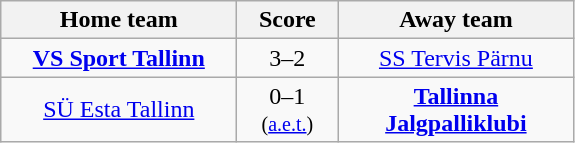<table class="wikitable" style="text-align: center">
<tr>
<th width=150px>Home team</th>
<th width=60px>Score</th>
<th width=150px>Away team</th>
</tr>
<tr>
<td><strong><a href='#'>VS Sport Tallinn</a></strong></td>
<td>3–2</td>
<td><a href='#'>SS Tervis Pärnu</a></td>
</tr>
<tr>
<td><a href='#'>SÜ Esta Tallinn</a></td>
<td>0–1<br><small>(<a href='#'>a.e.t.</a>)</small></td>
<td><strong><a href='#'>Tallinna Jalgpalliklubi</a></strong></td>
</tr>
</table>
